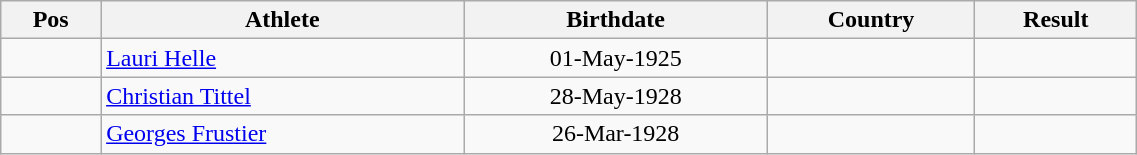<table class="wikitable"  style="text-align:center; width:60%;">
<tr>
<th>Pos</th>
<th>Athlete</th>
<th>Birthdate</th>
<th>Country</th>
<th>Result</th>
</tr>
<tr>
<td align=center></td>
<td align=left><a href='#'>Lauri Helle</a></td>
<td>01-May-1925</td>
<td align=left></td>
<td></td>
</tr>
<tr>
<td align=center></td>
<td align=left><a href='#'>Christian Tittel</a></td>
<td>28-May-1928</td>
<td align=left></td>
<td></td>
</tr>
<tr>
<td align=center></td>
<td align=left><a href='#'>Georges Frustier</a></td>
<td>26-Mar-1928</td>
<td align=left></td>
<td></td>
</tr>
</table>
